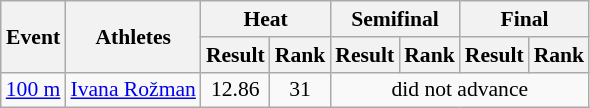<table class="wikitable" border="1" style="font-size:90%">
<tr>
<th rowspan="2">Event</th>
<th rowspan="2">Athletes</th>
<th colspan="2">Heat</th>
<th colspan="2">Semifinal</th>
<th colspan="2">Final</th>
</tr>
<tr>
<th>Result</th>
<th>Rank</th>
<th>Result</th>
<th>Rank</th>
<th>Result</th>
<th>Rank</th>
</tr>
<tr>
<td><a href='#'>100 m</a></td>
<td><a href='#'>Ivana Rožman</a></td>
<td align=center>12.86</td>
<td align=center>31</td>
<td align=center colspan="4">did not advance</td>
</tr>
</table>
